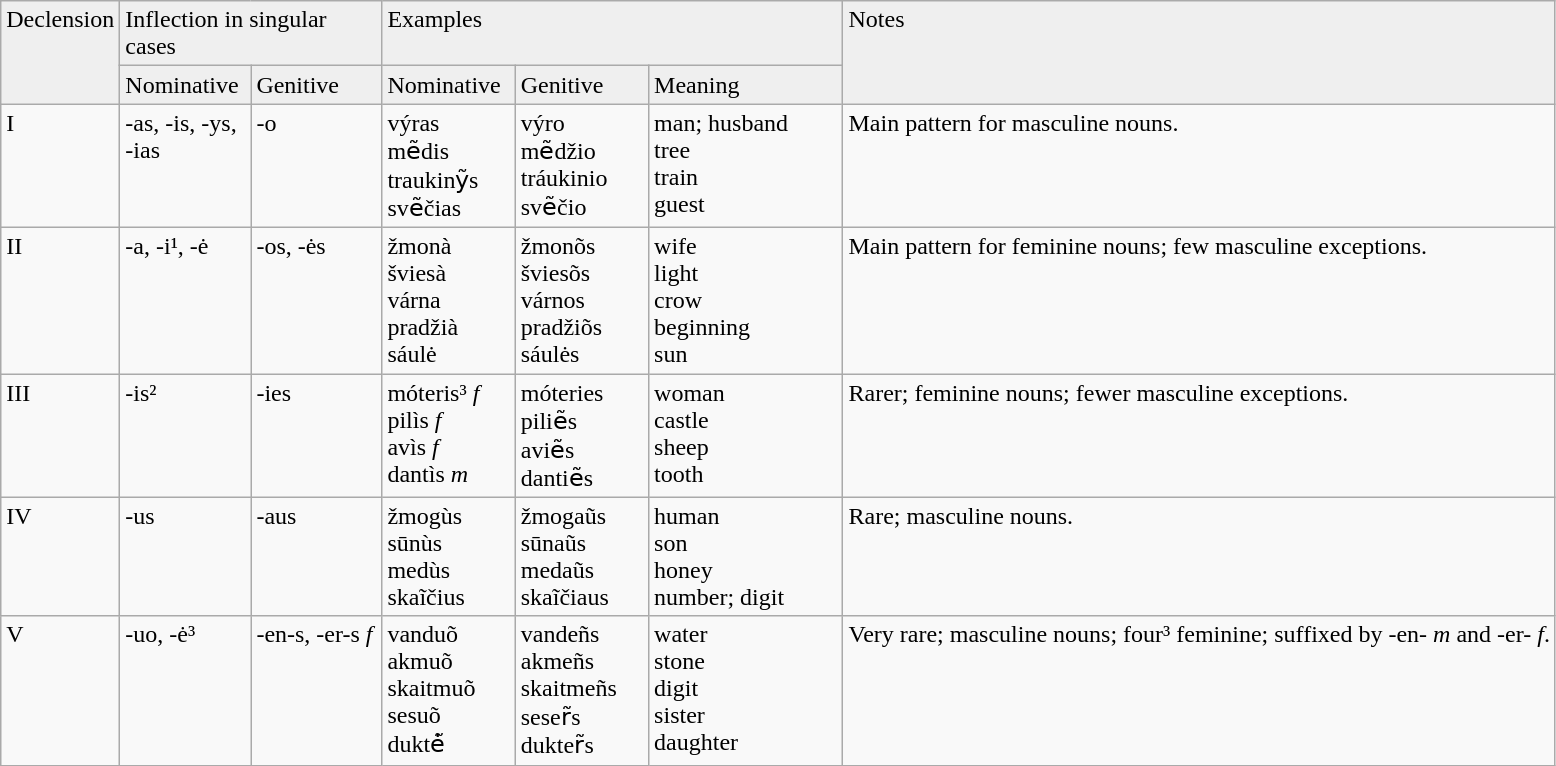<table class=wikitable style="text-align: left;">
<tr valign=top style="background: #efefef;">
<td rowspan=2>Declension</td>
<td colspan="2">Inflection in singular cases</td>
<td colspan=3 width="300px">Examples</td>
<td rowspan=2>Notes</td>
</tr>
<tr style="background: #efefef;">
<td width="80px">Nominative</td>
<td width="80px">Genitive</td>
<td width="80px">Nominative</td>
<td width="80px">Genitive</td>
<td width="120px">Meaning</td>
</tr>
<tr valign=top>
<td>I</td>
<td>-as, -is, -ys, -ias</td>
<td>-o</td>
<td>výras<br>mẽdis<br>traukinỹs<br>svẽčias</td>
<td>výro<br>mẽdžio<br>tráukinio<br>svẽčio</td>
<td>man; husband<br>tree<br>train<br>guest</td>
<td>Main pattern for masculine nouns.</td>
</tr>
<tr valign=top>
<td>II</td>
<td>-a, -i¹, -ė</td>
<td>-os, -ės</td>
<td>žmonà<br>šviesà<br>várna<br>pradžià<br>sáulė</td>
<td>žmonõs<br>šviesõs<br>várnos<br>pradžiõs<br>sáulės</td>
<td>wife<br>light<br>crow<br>beginning<br>sun</td>
<td>Main pattern for feminine nouns; few masculine exceptions.</td>
</tr>
<tr valign=top>
<td>III</td>
<td>-is²</td>
<td>-ies</td>
<td>móteris³ <em>f</em><br>pilìs <em>f</em><br>avìs <em>f</em><br>dantìs <em>m</em></td>
<td>móteries<br>piliẽs<br>aviẽs<br>dantiẽs</td>
<td>woman<br>castle<br>sheep<br>tooth</td>
<td>Rarer; feminine nouns; fewer masculine exceptions.</td>
</tr>
<tr valign=top>
<td>IV</td>
<td>-us</td>
<td>-aus</td>
<td>žmogùs<br>sūnùs<br>medùs<br>skaĩčius</td>
<td>žmogaũs<br>sūnaũs<br>medaũs<br>skaĩčiaus</td>
<td>human<br>son<br>honey<br>number; digit</td>
<td>Rare; masculine nouns.</td>
</tr>
<tr valign=top>
<td>V</td>
<td>-uo, -ė³</td>
<td>-en-s, -er-s <em>f</em></td>
<td>vanduõ<br>akmuõ<br>skaitmuõ<br>sesuõ<br>duktė̃</td>
<td>vandeñs<br>akmeñs<br>skaitmeñs<br>seser̃s<br>dukter̃s</td>
<td>water<br>stone<br>digit<br>sister<br>daughter</td>
<td>Very rare; masculine nouns; four³ feminine; suffixed by -en- <em>m</em> and -er- <em>f</em>.</td>
</tr>
</table>
